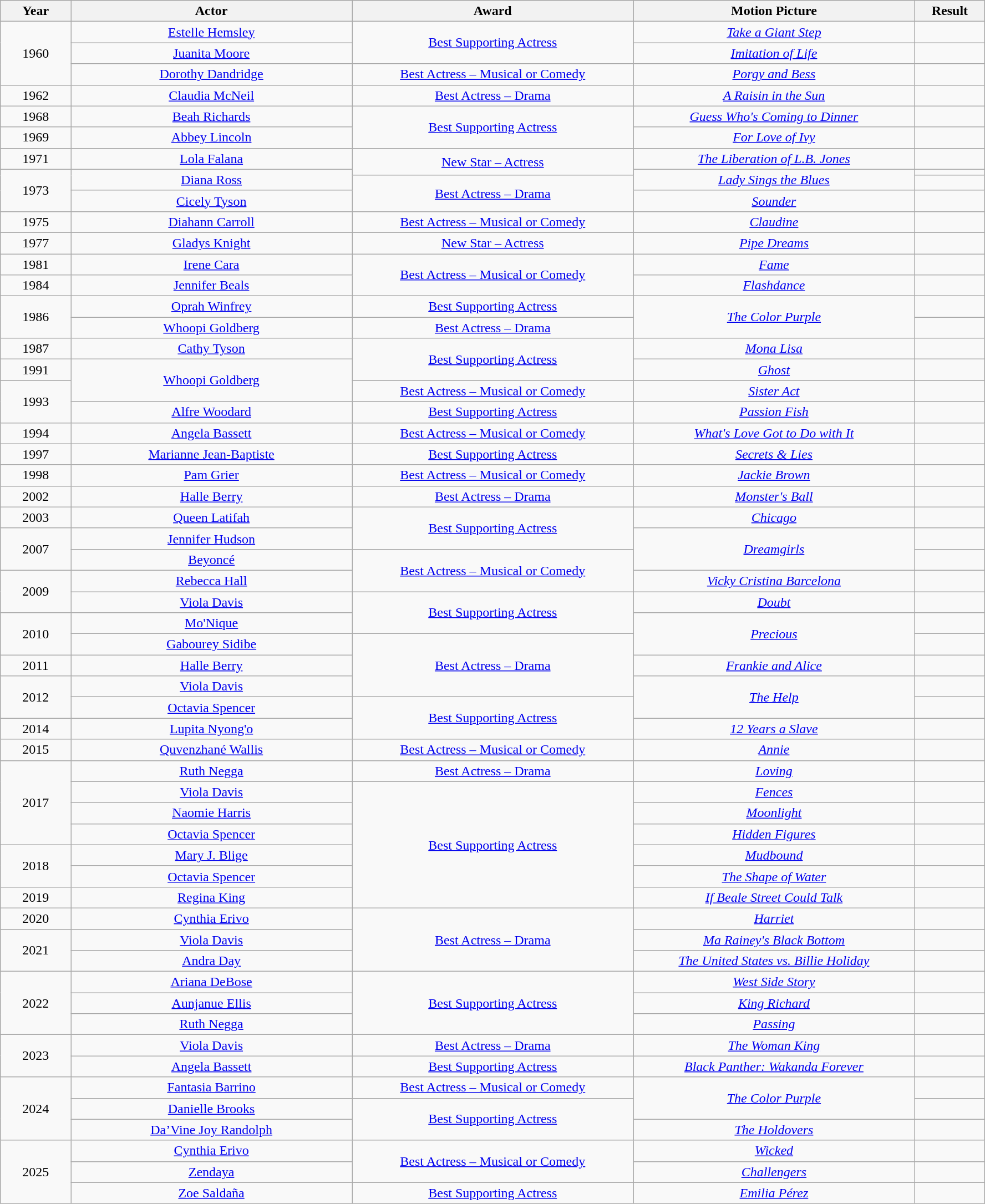<table class="wikitable" style="text-align: center">
<tr>
<th style="width:5%;">Year</th>
<th style="width:20%;">Actor</th>
<th style="width:20%;">Award</th>
<th style="width:20%;">Motion Picture</th>
<th style="width:5%;">Result</th>
</tr>
<tr>
<td rowspan="3">1960</td>
<td><a href='#'>Estelle Hemsley</a></td>
<td rowspan="2"><a href='#'>Best Supporting Actress</a></td>
<td><em><a href='#'>Take a Giant Step</a></em></td>
<td></td>
</tr>
<tr>
<td><a href='#'>Juanita Moore</a></td>
<td><em><a href='#'>Imitation of Life</a></em></td>
<td></td>
</tr>
<tr>
<td><a href='#'>Dorothy Dandridge</a></td>
<td><a href='#'>Best Actress – Musical or Comedy</a></td>
<td><em><a href='#'>Porgy and Bess</a></em></td>
<td></td>
</tr>
<tr>
<td>1962</td>
<td><a href='#'>Claudia McNeil</a></td>
<td><a href='#'>Best Actress – Drama</a></td>
<td><em><a href='#'>A Raisin in the Sun</a></em></td>
<td></td>
</tr>
<tr>
<td>1968</td>
<td><a href='#'>Beah Richards</a></td>
<td rowspan="2"><a href='#'>Best Supporting Actress</a></td>
<td><em><a href='#'>Guess Who's Coming to Dinner</a></em></td>
<td></td>
</tr>
<tr>
<td>1969</td>
<td><a href='#'>Abbey Lincoln</a></td>
<td><em><a href='#'>For Love of Ivy</a></em></td>
<td></td>
</tr>
<tr>
<td>1971</td>
<td><a href='#'>Lola Falana</a></td>
<td rowspan="2"><a href='#'>New Star – Actress</a></td>
<td><em><a href='#'>The Liberation of L.B. Jones</a></em></td>
<td></td>
</tr>
<tr>
<td rowspan="3">1973</td>
<td rowspan="2"><a href='#'>Diana Ross</a></td>
<td rowspan="2"><em><a href='#'>Lady Sings the Blues</a></em></td>
<td></td>
</tr>
<tr>
<td rowspan="2"><a href='#'>Best Actress – Drama</a></td>
<td></td>
</tr>
<tr>
<td><a href='#'>Cicely Tyson</a></td>
<td><em><a href='#'>Sounder</a></em></td>
<td></td>
</tr>
<tr>
<td>1975</td>
<td><a href='#'>Diahann Carroll</a></td>
<td><a href='#'>Best Actress – Musical or Comedy</a></td>
<td><em><a href='#'>Claudine</a></em></td>
<td></td>
</tr>
<tr>
<td>1977</td>
<td><a href='#'>Gladys Knight</a></td>
<td><a href='#'>New Star – Actress</a></td>
<td><em><a href='#'>Pipe Dreams</a></em></td>
<td></td>
</tr>
<tr>
<td>1981</td>
<td><a href='#'>Irene Cara</a></td>
<td rowspan="2"><a href='#'>Best Actress – Musical or Comedy</a></td>
<td><em><a href='#'>Fame</a></em></td>
<td></td>
</tr>
<tr>
<td>1984</td>
<td><a href='#'>Jennifer Beals</a></td>
<td><em><a href='#'>Flashdance</a></em></td>
<td></td>
</tr>
<tr>
<td rowspan="2">1986</td>
<td><a href='#'>Oprah Winfrey</a></td>
<td><a href='#'>Best Supporting Actress</a></td>
<td rowspan="2"><em><a href='#'>The Color Purple</a></em></td>
<td></td>
</tr>
<tr>
<td><a href='#'>Whoopi Goldberg</a></td>
<td><a href='#'>Best Actress – Drama</a></td>
<td></td>
</tr>
<tr>
<td>1987</td>
<td><a href='#'>Cathy Tyson</a></td>
<td rowspan="2"><a href='#'>Best Supporting Actress</a></td>
<td><em><a href='#'>Mona Lisa</a></em></td>
<td></td>
</tr>
<tr>
<td>1991</td>
<td rowspan="2"><a href='#'>Whoopi Goldberg</a></td>
<td><em><a href='#'>Ghost</a></em></td>
<td></td>
</tr>
<tr>
<td rowspan="2">1993</td>
<td><a href='#'>Best Actress – Musical or Comedy</a></td>
<td><em><a href='#'>Sister Act</a></em></td>
<td></td>
</tr>
<tr>
<td><a href='#'>Alfre Woodard</a></td>
<td><a href='#'>Best Supporting Actress</a></td>
<td><em><a href='#'>Passion Fish</a></em></td>
<td></td>
</tr>
<tr>
<td>1994</td>
<td><a href='#'>Angela Bassett</a></td>
<td><a href='#'>Best Actress – Musical or Comedy</a></td>
<td><em><a href='#'>What's Love Got to Do with It</a></em></td>
<td></td>
</tr>
<tr>
<td>1997</td>
<td><a href='#'>Marianne Jean-Baptiste</a></td>
<td><a href='#'>Best Supporting Actress</a></td>
<td><em><a href='#'>Secrets & Lies</a></em></td>
<td></td>
</tr>
<tr>
<td>1998</td>
<td><a href='#'>Pam Grier</a></td>
<td><a href='#'>Best Actress – Musical or Comedy</a></td>
<td><em><a href='#'>Jackie Brown</a></em></td>
<td></td>
</tr>
<tr>
<td>2002</td>
<td><a href='#'>Halle Berry</a></td>
<td><a href='#'>Best Actress – Drama</a></td>
<td><em><a href='#'>Monster's Ball</a></em></td>
<td></td>
</tr>
<tr>
<td>2003</td>
<td><a href='#'>Queen Latifah</a></td>
<td rowspan="2"><a href='#'>Best Supporting Actress</a></td>
<td><em><a href='#'>Chicago</a></em></td>
<td></td>
</tr>
<tr>
<td rowspan="2">2007</td>
<td><a href='#'>Jennifer Hudson</a></td>
<td rowspan="2"><em><a href='#'>Dreamgirls</a></em></td>
<td></td>
</tr>
<tr>
<td><a href='#'>Beyoncé</a></td>
<td rowspan="2"><a href='#'>Best Actress – Musical or Comedy</a></td>
<td></td>
</tr>
<tr>
<td rowspan="2">2009</td>
<td><a href='#'>Rebecca Hall</a></td>
<td><em><a href='#'>Vicky Cristina Barcelona</a></em></td>
<td></td>
</tr>
<tr>
<td><a href='#'>Viola Davis</a></td>
<td rowspan="2"><a href='#'>Best Supporting Actress</a></td>
<td><em><a href='#'>Doubt</a></em></td>
<td></td>
</tr>
<tr>
<td rowspan="2">2010</td>
<td><a href='#'>Mo'Nique</a></td>
<td rowspan="2"><em><a href='#'>Precious</a></em></td>
<td></td>
</tr>
<tr>
<td><a href='#'>Gabourey Sidibe</a></td>
<td rowspan="3"><a href='#'>Best Actress – Drama</a></td>
<td></td>
</tr>
<tr>
<td>2011</td>
<td><a href='#'>Halle Berry</a></td>
<td><em><a href='#'>Frankie and Alice</a></em></td>
<td></td>
</tr>
<tr>
<td rowspan="2">2012</td>
<td><a href='#'>Viola Davis</a></td>
<td rowspan="2"><em><a href='#'>The Help</a></em></td>
<td></td>
</tr>
<tr>
<td><a href='#'>Octavia Spencer</a></td>
<td rowspan="2"><a href='#'>Best Supporting Actress</a></td>
<td></td>
</tr>
<tr>
<td>2014</td>
<td><a href='#'>Lupita Nyong'o</a></td>
<td><em><a href='#'>12 Years a Slave</a></em></td>
<td></td>
</tr>
<tr>
<td>2015</td>
<td><a href='#'>Quvenzhané Wallis</a></td>
<td><a href='#'>Best Actress – Musical or Comedy</a></td>
<td><em><a href='#'>Annie</a></em></td>
<td></td>
</tr>
<tr>
<td rowspan="4">2017</td>
<td><a href='#'>Ruth Negga</a></td>
<td><a href='#'>Best Actress – Drama</a></td>
<td><em><a href='#'>Loving</a></em></td>
<td></td>
</tr>
<tr>
<td><a href='#'>Viola Davis</a></td>
<td rowspan="6"><a href='#'>Best Supporting Actress</a></td>
<td><em><a href='#'>Fences</a></em></td>
<td></td>
</tr>
<tr>
<td><a href='#'>Naomie Harris</a></td>
<td><em><a href='#'>Moonlight</a></em></td>
<td></td>
</tr>
<tr>
<td><a href='#'>Octavia Spencer</a></td>
<td><em><a href='#'>Hidden Figures</a></em></td>
<td></td>
</tr>
<tr>
<td rowspan=2>2018</td>
<td><a href='#'>Mary J. Blige</a></td>
<td><em><a href='#'>Mudbound</a></em></td>
<td></td>
</tr>
<tr>
<td><a href='#'>Octavia Spencer</a></td>
<td><em><a href='#'>The Shape of Water</a></em></td>
<td></td>
</tr>
<tr>
<td>2019</td>
<td><a href='#'>Regina King</a></td>
<td><em><a href='#'>If Beale Street Could Talk</a></em></td>
<td></td>
</tr>
<tr>
<td>2020</td>
<td><a href='#'>Cynthia Erivo</a></td>
<td rowspan=3><a href='#'>Best Actress – Drama</a></td>
<td><em><a href='#'>Harriet</a></em></td>
<td></td>
</tr>
<tr>
<td rowspan=2>2021</td>
<td><a href='#'>Viola Davis</a></td>
<td><em><a href='#'>Ma Rainey's Black Bottom</a></em></td>
<td></td>
</tr>
<tr>
<td><a href='#'>Andra Day</a></td>
<td><em><a href='#'>The United States vs. Billie Holiday</a></em></td>
<td></td>
</tr>
<tr>
<td rowspan="3">2022</td>
<td><a href='#'>Ariana DeBose</a></td>
<td rowspan="3"><a href='#'>Best Supporting Actress</a></td>
<td><em><a href='#'>West Side Story</a></em></td>
<td></td>
</tr>
<tr>
<td><a href='#'>Aunjanue Ellis</a></td>
<td><em><a href='#'>King Richard</a></em></td>
<td></td>
</tr>
<tr>
<td><a href='#'>Ruth Negga</a></td>
<td><em><a href='#'>Passing</a></em></td>
<td></td>
</tr>
<tr>
<td rowspan="2">2023</td>
<td><a href='#'>Viola Davis</a></td>
<td><a href='#'>Best Actress – Drama</a></td>
<td><em><a href='#'>The Woman King</a></em></td>
<td></td>
</tr>
<tr>
<td><a href='#'>Angela Bassett</a></td>
<td><a href='#'>Best Supporting Actress</a></td>
<td><em><a href='#'>Black Panther: Wakanda Forever</a></em></td>
<td></td>
</tr>
<tr>
<td rowspan="3">2024</td>
<td><a href='#'>Fantasia Barrino</a></td>
<td><a href='#'>Best Actress – Musical or Comedy</a></td>
<td rowspan="2"><em><a href='#'>The Color Purple</a></em></td>
<td></td>
</tr>
<tr>
<td><a href='#'>Danielle Brooks</a></td>
<td rowspan="2"><a href='#'>Best Supporting Actress</a></td>
<td></td>
</tr>
<tr>
<td><a href='#'>Da’Vine Joy Randolph</a></td>
<td><em><a href='#'>The Holdovers</a></em></td>
<td></td>
</tr>
<tr>
<td rowspan="3">2025</td>
<td><a href='#'>Cynthia Erivo</a></td>
<td rowspan="2"><a href='#'>Best Actress – Musical or Comedy</a></td>
<td><em><a href='#'>Wicked</a></em></td>
<td></td>
</tr>
<tr>
<td><a href='#'>Zendaya</a></td>
<td><em><a href='#'>Challengers</a></em></td>
<td></td>
</tr>
<tr>
<td><a href='#'>Zoe Saldaña</a></td>
<td><a href='#'>Best Supporting Actress</a></td>
<td><em><a href='#'>Emilia Pérez</a></em></td>
<td></td>
</tr>
</table>
